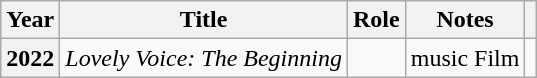<table class="wikitable sortable plainrowheaders">
<tr>
<th scope="col">Year</th>
<th scope="col">Title</th>
<th scope="col">Role</th>
<th scope="col">Notes</th>
<th scope="col" class="unsortable"></th>
</tr>
<tr>
<th scope="row">2022</th>
<td><em>Lovely Voice: The Beginning</em></td>
<td></td>
<td>music Film</td>
<td></td>
</tr>
</table>
